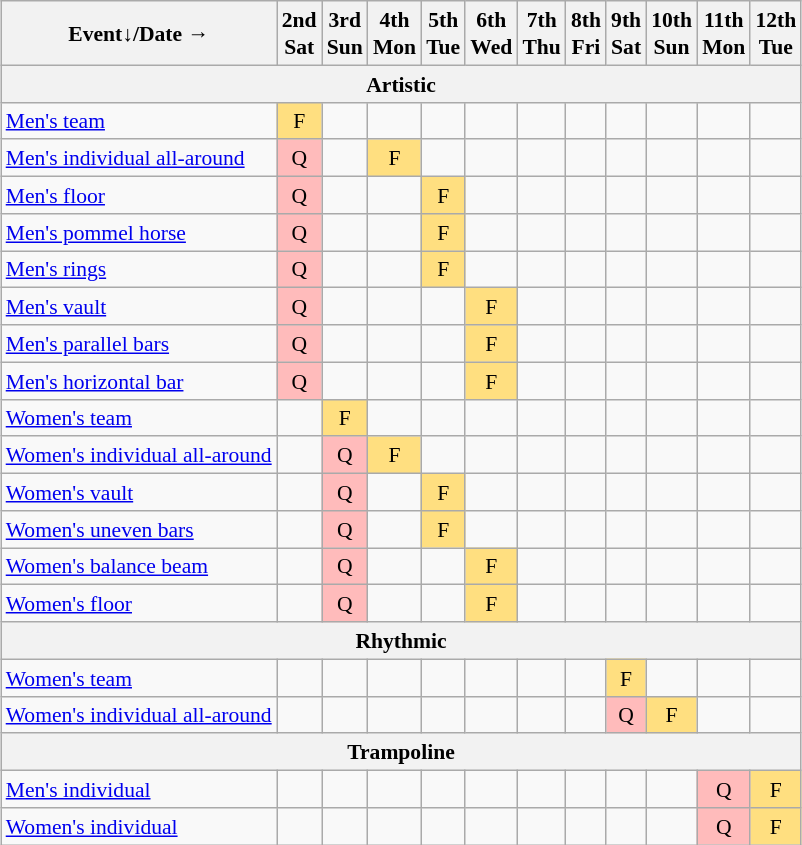<table class="wikitable" style="margin:0.5em auto; font-size:90%; line-height:1.25em; text-align:center;">
<tr>
<th>Event↓/Date →</th>
<th>2nd<br>Sat</th>
<th>3rd<br>Sun</th>
<th>4th<br>Mon</th>
<th>5th<br>Tue</th>
<th>6th<br>Wed</th>
<th>7th<br>Thu</th>
<th>8th<br>Fri</th>
<th>9th<br>Sat</th>
<th>10th<br>Sun</th>
<th>11th<br>Mon</th>
<th>12th<br>Tue</th>
</tr>
<tr>
<th colspan=12>Artistic</th>
</tr>
<tr>
<td align="left"><a href='#'>Men's team</a></td>
<td bgcolor="#FFDF80">F</td>
<td></td>
<td></td>
<td></td>
<td></td>
<td></td>
<td></td>
<td></td>
<td></td>
<td></td>
<td></td>
</tr>
<tr>
<td align="left"><a href='#'>Men's individual all-around</a></td>
<td bgcolor="#FFBBBB">Q</td>
<td></td>
<td bgcolor="#FFDF80">F</td>
<td></td>
<td></td>
<td></td>
<td></td>
<td></td>
<td></td>
<td></td>
<td></td>
</tr>
<tr>
<td align="left"><a href='#'>Men's floor</a></td>
<td bgcolor="#FFBBBB">Q</td>
<td></td>
<td></td>
<td bgcolor="#FFDF80">F</td>
<td></td>
<td></td>
<td></td>
<td></td>
<td></td>
<td></td>
<td></td>
</tr>
<tr>
<td align="left"><a href='#'>Men's pommel horse</a></td>
<td bgcolor="#FFBBBB">Q</td>
<td></td>
<td></td>
<td bgcolor="#FFDF80">F</td>
<td></td>
<td></td>
<td></td>
<td></td>
<td></td>
<td></td>
<td></td>
</tr>
<tr>
<td align="left"><a href='#'>Men's rings</a></td>
<td bgcolor="#FFBBBB">Q</td>
<td></td>
<td></td>
<td bgcolor="#FFDF80">F</td>
<td></td>
<td></td>
<td></td>
<td></td>
<td></td>
<td></td>
<td></td>
</tr>
<tr>
<td align="left"><a href='#'>Men's vault</a></td>
<td bgcolor="#FFBBBB">Q</td>
<td></td>
<td></td>
<td></td>
<td bgcolor="#FFDF80">F</td>
<td></td>
<td></td>
<td></td>
<td></td>
<td></td>
<td></td>
</tr>
<tr>
<td align="left"><a href='#'>Men's parallel bars</a></td>
<td bgcolor="#FFBBBB">Q</td>
<td></td>
<td></td>
<td></td>
<td bgcolor="#FFDF80">F</td>
<td></td>
<td></td>
<td></td>
<td></td>
<td></td>
<td></td>
</tr>
<tr>
<td align="left"><a href='#'>Men's horizontal bar</a></td>
<td bgcolor="#FFBBBB">Q</td>
<td></td>
<td></td>
<td></td>
<td bgcolor="#FFDF80">F</td>
<td></td>
<td></td>
<td></td>
<td></td>
<td></td>
<td></td>
</tr>
<tr>
<td align="left"><a href='#'>Women's team</a></td>
<td></td>
<td bgcolor="#FFDF80">F</td>
<td></td>
<td></td>
<td></td>
<td></td>
<td></td>
<td></td>
<td></td>
<td></td>
<td></td>
</tr>
<tr>
<td align="left"><a href='#'>Women's individual all-around</a></td>
<td></td>
<td bgcolor="#FFBBBB">Q</td>
<td bgcolor="#FFDF80">F</td>
<td></td>
<td></td>
<td></td>
<td></td>
<td></td>
<td></td>
<td></td>
<td></td>
</tr>
<tr>
<td align="left"><a href='#'>Women's vault</a></td>
<td></td>
<td bgcolor="#FFBBBB">Q</td>
<td></td>
<td bgcolor="#FFDF80">F</td>
<td></td>
<td></td>
<td></td>
<td></td>
<td></td>
<td></td>
<td></td>
</tr>
<tr>
<td align="left"><a href='#'>Women's uneven bars</a></td>
<td></td>
<td bgcolor="#FFBBBB">Q</td>
<td></td>
<td bgcolor="#FFDF80">F</td>
<td></td>
<td></td>
<td></td>
<td></td>
<td></td>
<td></td>
<td></td>
</tr>
<tr>
<td align="left"><a href='#'>Women's balance beam</a></td>
<td></td>
<td bgcolor="#FFBBBB">Q</td>
<td></td>
<td></td>
<td bgcolor="#FFDF80">F</td>
<td></td>
<td></td>
<td></td>
<td></td>
<td></td>
<td></td>
</tr>
<tr>
<td align="left"><a href='#'>Women's floor</a></td>
<td></td>
<td bgcolor="#FFBBBB">Q</td>
<td></td>
<td></td>
<td bgcolor="#FFDF80">F</td>
<td></td>
<td></td>
<td></td>
<td></td>
<td></td>
<td></td>
</tr>
<tr>
<th colspan=12>Rhythmic</th>
</tr>
<tr>
<td align="left"><a href='#'>Women's team</a></td>
<td></td>
<td></td>
<td></td>
<td></td>
<td></td>
<td></td>
<td></td>
<td bgcolor="#FFDF80">F</td>
<td></td>
<td></td>
<td></td>
</tr>
<tr>
<td align="left"><a href='#'>Women's individual all-around</a></td>
<td></td>
<td></td>
<td></td>
<td></td>
<td></td>
<td></td>
<td></td>
<td bgcolor="#FFBBBB">Q</td>
<td bgcolor="#FFDF80">F</td>
<td></td>
<td></td>
</tr>
<tr>
<th colspan=12>Trampoline</th>
</tr>
<tr>
<td align="left"><a href='#'>Men's individual</a></td>
<td></td>
<td></td>
<td></td>
<td></td>
<td></td>
<td></td>
<td></td>
<td></td>
<td></td>
<td bgcolor="#FFBBBB">Q</td>
<td bgcolor="#FFDF80">F</td>
</tr>
<tr>
<td align="left"><a href='#'>Women's individual</a></td>
<td></td>
<td></td>
<td></td>
<td></td>
<td></td>
<td></td>
<td></td>
<td></td>
<td></td>
<td bgcolor="#FFBBBB">Q</td>
<td bgcolor="#FFDF80">F</td>
</tr>
</table>
